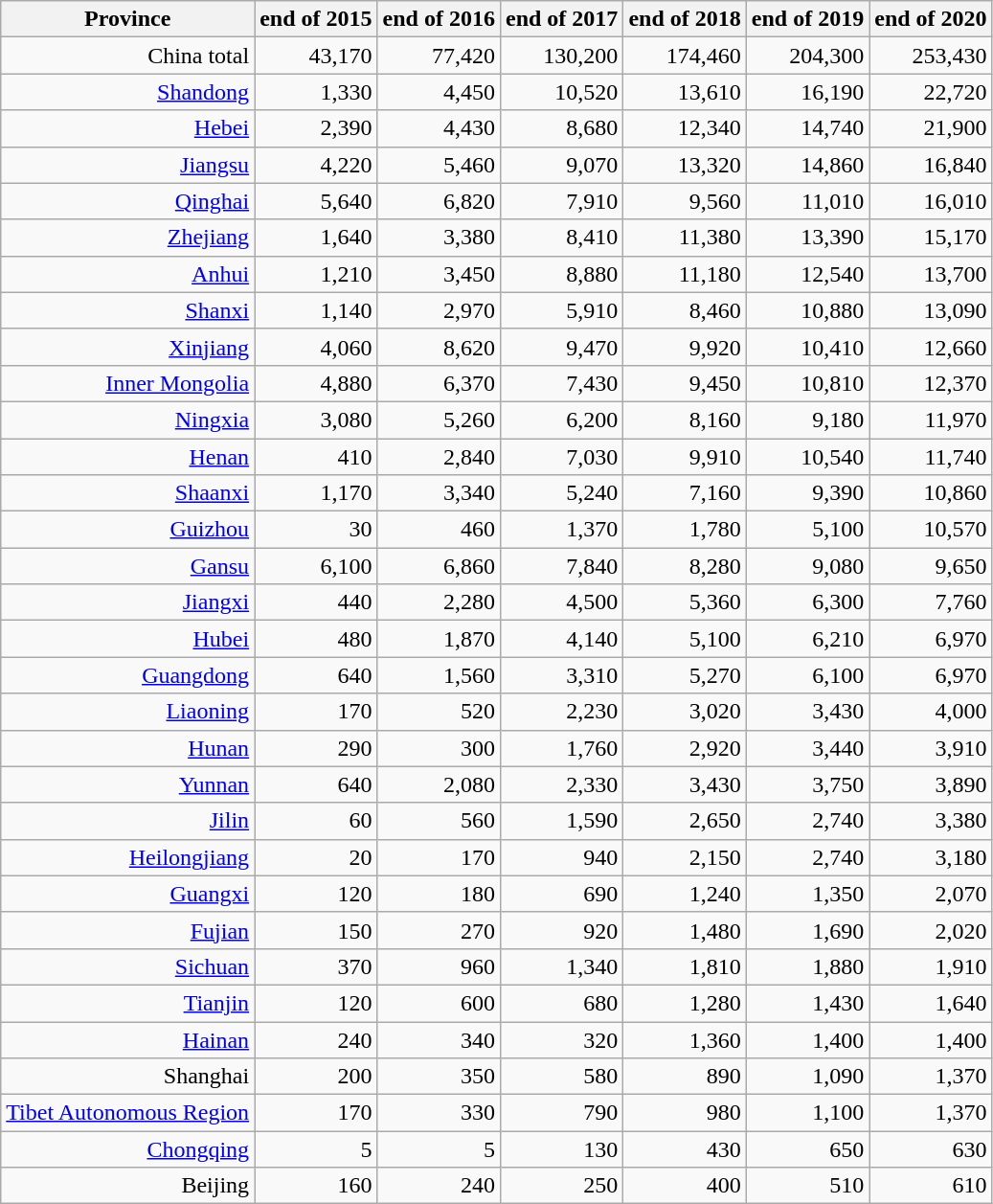<table style="text-align: right" class="wikitable sortable">
<tr>
<th>Province</th>
<th>end of 2015</th>
<th>end of 2016</th>
<th>end of 2017</th>
<th>end of 2018</th>
<th>end of 2019</th>
<th>end of 2020</th>
</tr>
<tr>
<td>China total</td>
<td>43,170</td>
<td>77,420</td>
<td>130,200</td>
<td>174,460</td>
<td>204,300</td>
<td>253,430</td>
</tr>
<tr>
<td><a href='#'>Shandong</a></td>
<td>1,330</td>
<td>4,450</td>
<td>10,520</td>
<td>13,610</td>
<td>16,190</td>
<td>22,720</td>
</tr>
<tr>
<td><a href='#'>Hebei</a></td>
<td>2,390</td>
<td>4,430</td>
<td>8,680</td>
<td>12,340</td>
<td>14,740</td>
<td>21,900</td>
</tr>
<tr>
<td><a href='#'>Jiangsu</a></td>
<td>4,220</td>
<td>5,460</td>
<td>9,070</td>
<td>13,320</td>
<td>14,860</td>
<td>16,840</td>
</tr>
<tr>
<td><a href='#'>Qinghai</a></td>
<td>5,640</td>
<td>6,820</td>
<td>7,910</td>
<td>9,560</td>
<td>11,010</td>
<td>16,010</td>
</tr>
<tr>
<td><a href='#'>Zhejiang</a></td>
<td>1,640</td>
<td>3,380</td>
<td>8,410</td>
<td>11,380</td>
<td>13,390</td>
<td>15,170</td>
</tr>
<tr>
<td><a href='#'>Anhui</a></td>
<td>1,210</td>
<td>3,450</td>
<td>8,880</td>
<td>11,180</td>
<td>12,540</td>
<td>13,700</td>
</tr>
<tr>
<td><a href='#'>Shanxi</a></td>
<td>1,140</td>
<td>2,970</td>
<td>5,910</td>
<td>8,460</td>
<td>10,880</td>
<td>13,090</td>
</tr>
<tr>
<td><a href='#'>Xinjiang</a></td>
<td>4,060</td>
<td>8,620</td>
<td>9,470</td>
<td>9,920</td>
<td>10,410</td>
<td>12,660</td>
</tr>
<tr>
<td><a href='#'>Inner Mongolia</a></td>
<td>4,880</td>
<td>6,370</td>
<td>7,430</td>
<td>9,450</td>
<td>10,810</td>
<td>12,370</td>
</tr>
<tr>
<td><a href='#'>Ningxia</a></td>
<td>3,080</td>
<td>5,260</td>
<td>6,200</td>
<td>8,160</td>
<td>9,180</td>
<td>11,970</td>
</tr>
<tr>
<td><a href='#'>Henan</a></td>
<td>410</td>
<td>2,840</td>
<td>7,030</td>
<td>9,910</td>
<td>10,540</td>
<td>11,740</td>
</tr>
<tr>
<td><a href='#'>Shaanxi</a></td>
<td>1,170</td>
<td>3,340</td>
<td>5,240</td>
<td>7,160</td>
<td>9,390</td>
<td>10,860</td>
</tr>
<tr>
<td><a href='#'>Guizhou</a></td>
<td>30</td>
<td>460</td>
<td>1,370</td>
<td>1,780</td>
<td>5,100</td>
<td>10,570</td>
</tr>
<tr>
<td><a href='#'>Gansu</a></td>
<td>6,100</td>
<td>6,860</td>
<td>7,840</td>
<td>8,280</td>
<td>9,080</td>
<td>9,650</td>
</tr>
<tr>
<td><a href='#'>Jiangxi</a></td>
<td>440</td>
<td>2,280</td>
<td>4,500</td>
<td>5,360</td>
<td>6,300</td>
<td>7,760</td>
</tr>
<tr>
<td><a href='#'>Hubei</a></td>
<td>480</td>
<td>1,870</td>
<td>4,140</td>
<td>5,100</td>
<td>6,210</td>
<td>6,970</td>
</tr>
<tr>
<td><a href='#'>Guangdong</a></td>
<td>640</td>
<td>1,560</td>
<td>3,310</td>
<td>5,270</td>
<td>6,100</td>
<td>6,970</td>
</tr>
<tr>
<td><a href='#'>Liaoning</a></td>
<td>170</td>
<td>520</td>
<td>2,230</td>
<td>3,020</td>
<td>3,430</td>
<td>4,000</td>
</tr>
<tr>
<td><a href='#'>Hunan</a></td>
<td>290</td>
<td>300</td>
<td>1,760</td>
<td>2,920</td>
<td>3,440</td>
<td>3,910</td>
</tr>
<tr>
<td><a href='#'>Yunnan</a></td>
<td>640</td>
<td>2,080</td>
<td>2,330</td>
<td>3,430</td>
<td>3,750</td>
<td>3,890</td>
</tr>
<tr>
<td><a href='#'>Jilin</a></td>
<td>60</td>
<td>560</td>
<td>1,590</td>
<td>2,650</td>
<td>2,740</td>
<td>3,380</td>
</tr>
<tr>
<td><a href='#'>Heilongjiang</a></td>
<td>20</td>
<td>170</td>
<td>940</td>
<td>2,150</td>
<td>2,740</td>
<td>3,180</td>
</tr>
<tr>
<td><a href='#'>Guangxi</a></td>
<td>120</td>
<td>180</td>
<td>690</td>
<td>1,240</td>
<td>1,350</td>
<td>2,070</td>
</tr>
<tr>
<td><a href='#'>Fujian</a></td>
<td>150</td>
<td>270</td>
<td>920</td>
<td>1,480</td>
<td>1,690</td>
<td>2,020</td>
</tr>
<tr>
<td><a href='#'>Sichuan</a></td>
<td>370</td>
<td>960</td>
<td>1,340</td>
<td>1,810</td>
<td>1,880</td>
<td>1,910</td>
</tr>
<tr>
<td><a href='#'>Tianjin</a></td>
<td>120</td>
<td>600</td>
<td>680</td>
<td>1,280</td>
<td>1,430</td>
<td>1,640</td>
</tr>
<tr>
<td><a href='#'>Hainan</a></td>
<td>240</td>
<td>340</td>
<td>320</td>
<td>1,360</td>
<td>1,400</td>
<td>1,400</td>
</tr>
<tr>
<td>Shanghai</td>
<td>200</td>
<td>350</td>
<td>580</td>
<td>890</td>
<td>1,090</td>
<td>1,370</td>
</tr>
<tr>
<td><a href='#'>Tibet Autonomous Region</a></td>
<td>170</td>
<td>330</td>
<td>790</td>
<td>980</td>
<td>1,100</td>
<td>1,370</td>
</tr>
<tr>
<td><a href='#'>Chongqing</a></td>
<td>5</td>
<td>5</td>
<td>130</td>
<td>430</td>
<td>650</td>
<td>630</td>
</tr>
<tr>
<td>Beijing</td>
<td>160</td>
<td>240</td>
<td>250</td>
<td>400</td>
<td>510</td>
<td>610</td>
</tr>
</table>
